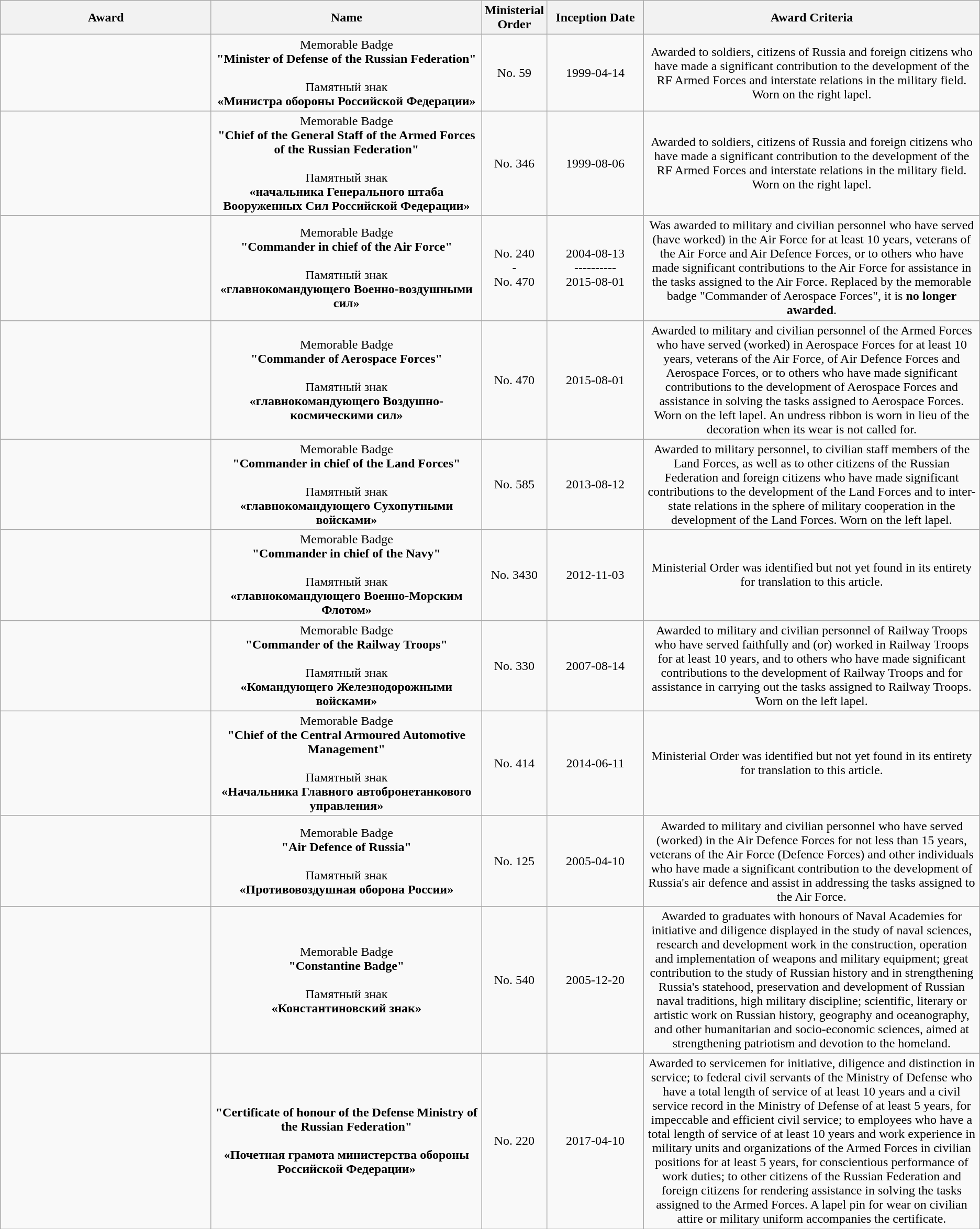<table class="wikitable sortable" style="text-align:center">
<tr>
<th style="width:22%">Award</th>
<th style="width:28%">Name </th>
<th>Ministerial Order</th>
<th style="width:10%">Inception Date</th>
<th style="width:35%">Award Criteria</th>
</tr>
<tr>
<td></td>
<td>Memorable Badge<br><strong>"Minister of Defense of the Russian Federation"</strong><br><br>Памятный знак<br><strong>«Министра обороны Российской Федерации»</strong></td>
<td>No. 59</td>
<td>1999-04-14</td>
<td>Awarded to soldiers, citizens of Russia and foreign citizens who have made a significant contribution to the development of the RF Armed Forces and interstate relations in the military field. Worn on the right lapel.</td>
</tr>
<tr>
<td></td>
<td>Memorable Badge<br><strong>"Chief of the General Staff of the Armed Forces of the Russian Federation"</strong><br><br>Памятный знак<br><strong>«начальника Генерального штаба Вооруженных Сил Российской Федерации»</strong></td>
<td>No. 346</td>
<td>1999-08-06</td>
<td>Awarded to soldiers, citizens of Russia and foreign citizens who have made a significant contribution to the development of the RF Armed Forces and interstate relations in the military field. Worn on the right lapel.</td>
</tr>
<tr>
<td></td>
<td>Memorable Badge<br><strong>"Commander in chief of the Air Force"</strong><br><br>Памятный знак<br><strong>«главнокомандующего Военно-воздушными сил»</strong></td>
<td>No. 240<br>-<br>No. 470</td>
<td>2004-08-13<br>----------<br>2015-08-01</td>
<td>Was awarded to military and civilian personnel who have served (have worked) in the Air Force for at least 10 years, veterans of the Air Force and Air Defence Forces, or to others who have made significant contributions to the Air Force for assistance in the tasks assigned to the Air Force. Replaced by the memorable badge "Commander of Aerospace Forces", it is <strong>no longer awarded</strong>.</td>
</tr>
<tr>
<td><br></td>
<td>Memorable Badge<br><strong>"Commander of Aerospace Forces"</strong><br><br>Памятный знак<br><strong>«главнокомандующего Воздушно-космическими сил»</strong></td>
<td>No. 470</td>
<td>2015-08-01</td>
<td>Awarded to military and civilian personnel of the Armed Forces who have served (worked) in Aerospace Forces for at least 10 years, veterans of the Air Force, of Air Defence Forces and Aerospace Forces, or to others who have made significant contributions to the development of Aerospace Forces and assistance in solving the tasks assigned to Aerospace Forces. Worn on the left lapel. An undress ribbon is worn in lieu of the decoration when its wear is not called for.</td>
</tr>
<tr>
<td></td>
<td>Memorable Badge<br><strong>"Commander in chief of the Land Forces"</strong><br><br>Памятный знак<br><strong>«главнокомандующего Сухопутными войсками»</strong></td>
<td>No. 585</td>
<td>2013-08-12</td>
<td>Awarded to military personnel, to civilian staff members of the Land Forces, as well as to other citizens of the Russian Federation and foreign citizens who have made significant contributions to the development of the Land Forces and to inter-state relations in the sphere of military cooperation in the development of the Land Forces. Worn on the left lapel.</td>
</tr>
<tr>
<td></td>
<td>Memorable Badge<br><strong>"Commander in chief of the Navy"</strong><br><br>Памятный знак<br><strong>«главнокомандующего Военно-Морским Флотом»</strong></td>
<td>No. 3430</td>
<td>2012-11-03</td>
<td>Ministerial Order was identified but not yet found in its entirety for translation to this article.</td>
</tr>
<tr>
<td></td>
<td>Memorable Badge<br><strong>"Commander of the Railway Troops"</strong><br><br>Памятный знак<br><strong>«Командующего Железнодорожными войсками»</strong></td>
<td>No. 330</td>
<td>2007-08-14</td>
<td>Awarded to military and civilian personnel of Railway Troops who have served faithfully and (or) worked in Railway Troops for at least 10 years, and to others who have made significant contributions to the development of Railway Troops and for assistance in carrying out the tasks assigned to Railway Troops. Worn on the left lapel.</td>
</tr>
<tr>
<td></td>
<td>Memorable Badge<br><strong>"Chief of the Central Armoured Automotive Management"</strong><br><br>Памятный знак<br><strong>«Начальника Главного автобронетанкового управления»</strong></td>
<td>No. 414</td>
<td>2014-06-11</td>
<td>Ministerial Order was identified but not yet found in its entirety for translation to this article.</td>
</tr>
<tr>
<td></td>
<td>Memorable Badge<br><strong>"Air Defence of Russia"</strong><br><br>Памятный знак<br><strong>«Противовоздушная оборона России»</strong></td>
<td>No. 125</td>
<td>2005-04-10</td>
<td>Awarded to military and civilian personnel who have served (worked) in the Air Defence Forces for not less than 15 years, veterans of the Air Force (Defence Forces) and other individuals who have made a significant contribution to the development of Russia's air defence and assist in addressing the tasks assigned to the Air Force.</td>
</tr>
<tr>
<td></td>
<td>Memorable Badge<br><strong>"Constantine Badge"</strong><br><br>Памятный знак<br><strong>«Константиновский знак»</strong></td>
<td>No. 540</td>
<td>2005-12-20</td>
<td>Awarded to graduates with honours of Naval Academies for initiative and diligence displayed in the study of naval sciences, research and development work in the construction, operation and implementation of weapons and military equipment; great contribution to the study of Russian history and in strengthening Russia's statehood, preservation and development of Russian naval traditions, high military discipline; scientific, literary or artistic work on Russian history, geography and oceanography, and other humanitarian and socio-economic sciences, aimed at strengthening patriotism and devotion to the homeland.</td>
</tr>
<tr>
<td><br></td>
<td><strong>"Certificate of honour of the Defense Ministry of the Russian Federation"</strong><br><br><strong>«Почетная грамота министерства обороны Российской Федерации»</strong></td>
<td>No. 220</td>
<td>2017-04-10</td>
<td>Awarded to servicemen for initiative, diligence and distinction in service; to federal civil servants of the Ministry of Defense who have a total length of service of at least 10 years and a civil service record in the Ministry of Defense of at least 5 years, for impeccable and efficient civil service; to employees who have a total length of service of at least 10 years and work experience in military units and organizations of the Armed Forces in civilian positions for at least 5 years, for conscientious performance of work duties; to other citizens of the Russian Federation and foreign citizens for rendering assistance in solving the tasks assigned to the Armed Forces. A lapel pin for wear on civilian attire or military uniform accompanies the certificate.</td>
</tr>
</table>
